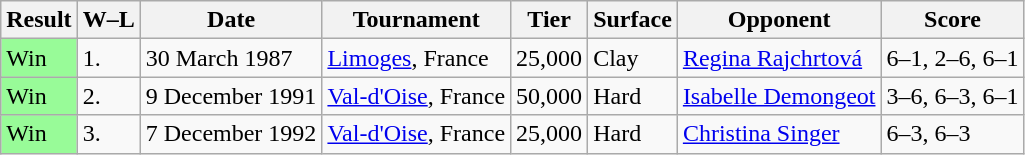<table class="wikitable sortable">
<tr>
<th>Result</th>
<th class="unsortable">W–L</th>
<th>Date</th>
<th>Tournament</th>
<th>Tier</th>
<th>Surface</th>
<th>Opponent</th>
<th class="unsortable">Score</th>
</tr>
<tr>
<td style="background:#98fb98;">Win</td>
<td>1.</td>
<td>30 March 1987</td>
<td><a href='#'>Limoges</a>, France</td>
<td>25,000</td>
<td>Clay</td>
<td> <a href='#'>Regina Rajchrtová</a></td>
<td>6–1, 2–6, 6–1</td>
</tr>
<tr>
<td style="background:#98fb98;">Win</td>
<td>2.</td>
<td>9 December 1991</td>
<td><a href='#'>Val-d'Oise</a>, France</td>
<td>50,000</td>
<td>Hard</td>
<td> <a href='#'>Isabelle Demongeot</a></td>
<td>3–6, 6–3, 6–1</td>
</tr>
<tr>
<td style="background:#98fb98;">Win</td>
<td>3.</td>
<td>7 December 1992</td>
<td><a href='#'>Val-d'Oise</a>, France</td>
<td>25,000</td>
<td>Hard</td>
<td> <a href='#'>Christina Singer</a></td>
<td>6–3, 6–3</td>
</tr>
</table>
